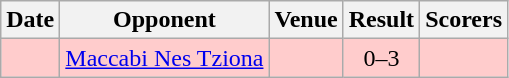<table class="wikitable">
<tr>
<th>Date</th>
<th>Opponent</th>
<th>Venue</th>
<th>Result</th>
<th>Scorers</th>
</tr>
<tr bgcolor=ffcccc>
<td align=center></td>
<td><a href='#'>Maccabi Nes Tziona</a></td>
<td></td>
<td align=center>0–3</td>
<td></td>
</tr>
</table>
